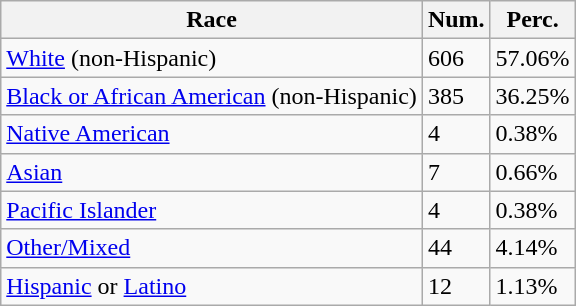<table class="wikitable">
<tr>
<th>Race</th>
<th>Num.</th>
<th>Perc.</th>
</tr>
<tr>
<td><a href='#'>White</a> (non-Hispanic)</td>
<td>606</td>
<td>57.06%</td>
</tr>
<tr>
<td><a href='#'>Black or African American</a> (non-Hispanic)</td>
<td>385</td>
<td>36.25%</td>
</tr>
<tr>
<td><a href='#'>Native American</a></td>
<td>4</td>
<td>0.38%</td>
</tr>
<tr>
<td><a href='#'>Asian</a></td>
<td>7</td>
<td>0.66%</td>
</tr>
<tr>
<td><a href='#'>Pacific Islander</a></td>
<td>4</td>
<td>0.38%</td>
</tr>
<tr>
<td><a href='#'>Other/Mixed</a></td>
<td>44</td>
<td>4.14%</td>
</tr>
<tr>
<td><a href='#'>Hispanic</a> or <a href='#'>Latino</a></td>
<td>12</td>
<td>1.13%</td>
</tr>
</table>
